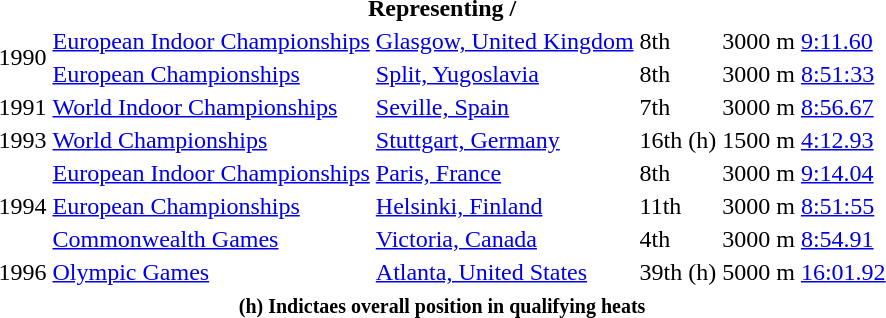<table>
<tr>
<th colspan="6">Representing  / </th>
</tr>
<tr>
<td rowspan=2>1990</td>
<td><a href='#'>European Indoor Championships</a></td>
<td><a href='#'>Glasgow, United Kingdom</a></td>
<td>8th</td>
<td>3000 m</td>
<td><a href='#'>9:11.60</a></td>
</tr>
<tr>
<td><a href='#'>European Championships</a></td>
<td><a href='#'>Split, Yugoslavia</a></td>
<td>8th</td>
<td>3000 m</td>
<td><a href='#'>8:51:33</a></td>
</tr>
<tr>
<td>1991</td>
<td><a href='#'>World Indoor Championships</a></td>
<td><a href='#'>Seville, Spain</a></td>
<td>7th</td>
<td>3000 m</td>
<td><a href='#'>8:56.67</a></td>
</tr>
<tr>
<td>1993</td>
<td><a href='#'>World Championships</a></td>
<td><a href='#'>Stuttgart, Germany</a></td>
<td>16th (h)</td>
<td>1500 m</td>
<td><a href='#'>4:12.93</a></td>
</tr>
<tr>
<td rowspan=3>1994</td>
<td><a href='#'>European Indoor Championships</a></td>
<td><a href='#'>Paris, France</a></td>
<td>8th</td>
<td>3000 m</td>
<td><a href='#'>9:14.04</a></td>
</tr>
<tr>
<td><a href='#'>European Championships</a></td>
<td><a href='#'>Helsinki, Finland</a></td>
<td>11th</td>
<td>3000 m</td>
<td><a href='#'>8:51:55</a></td>
</tr>
<tr>
<td><a href='#'>Commonwealth Games</a></td>
<td><a href='#'>Victoria, Canada</a></td>
<td>4th</td>
<td>3000 m</td>
<td><a href='#'>8:54.91</a></td>
</tr>
<tr>
<td>1996</td>
<td><a href='#'>Olympic Games</a></td>
<td><a href='#'>Atlanta, United States</a></td>
<td>39th (h)</td>
<td>5000 m</td>
<td><a href='#'>16:01.92</a></td>
</tr>
<tr>
<th colspan=6><small><strong>(h) Indictaes overall position in qualifying heats</strong></small></th>
</tr>
</table>
